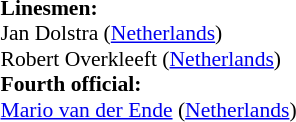<table style="width:100%; font-size:90%;">
<tr>
<td><br><strong>Linesmen:</strong>
<br>Jan Dolstra (<a href='#'>Netherlands</a>)
<br>Robert Overkleeft (<a href='#'>Netherlands</a>)
<br><strong>Fourth official:</strong>
<br><a href='#'>Mario van der Ende</a> (<a href='#'>Netherlands</a>)</td>
</tr>
</table>
